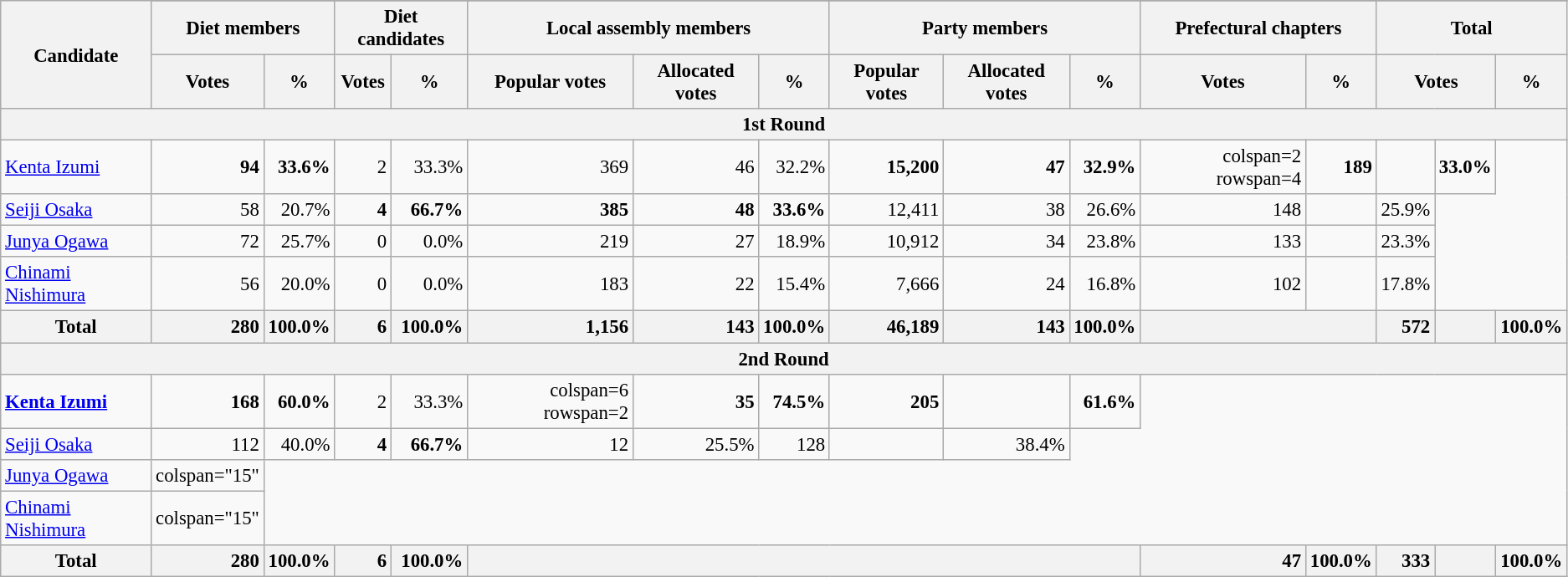<table class="wikitable" style="text-align:right;font-size:95%;">
<tr>
<th rowspan="3">Candidate</th>
</tr>
<tr>
<th colspan="2">Diet members</th>
<th colspan="2">Diet candidates</th>
<th colspan="3">Local assembly members</th>
<th colspan="3">Party members</th>
<th colspan="2">Prefectural chapters</th>
<th colspan="3">Total</th>
</tr>
<tr>
<th>Votes</th>
<th>%</th>
<th>Votes</th>
<th>%</th>
<th>Popular votes</th>
<th>Allocated votes</th>
<th>%</th>
<th>Popular votes</th>
<th>Allocated votes</th>
<th>%</th>
<th>Votes</th>
<th>%</th>
<th colspan=2>Votes</th>
<th>%</th>
</tr>
<tr>
<th colspan="16">1st Round</th>
</tr>
<tr>
<td style="text-align:left"><a href='#'>Kenta Izumi</a></td>
<td><strong>94</strong></td>
<td><strong>33.6%</strong></td>
<td>2</td>
<td>33.3%</td>
<td>369</td>
<td>46</td>
<td>32.2%</td>
<td><strong>15,200</strong></td>
<td><strong>47</strong></td>
<td><strong>32.9%</strong></td>
<td>colspan=2 rowspan=4 </td>
<td><strong>189</strong></td>
<td align=center></td>
<td><strong>33.0%</strong></td>
</tr>
<tr>
<td style="text-align:left"><a href='#'>Seiji Osaka</a></td>
<td>58</td>
<td>20.7%</td>
<td><strong>4</strong></td>
<td><strong>66.7%</strong></td>
<td><strong>385</strong></td>
<td><strong>48</strong></td>
<td><strong>33.6%</strong></td>
<td>12,411</td>
<td>38</td>
<td>26.6%</td>
<td>148</td>
<td align=center></td>
<td>25.9%</td>
</tr>
<tr>
<td style="text-align:left"><a href='#'>Junya Ogawa</a></td>
<td>72</td>
<td>25.7%</td>
<td>0</td>
<td>0.0%</td>
<td>219</td>
<td>27</td>
<td>18.9%</td>
<td>10,912</td>
<td>34</td>
<td>23.8%</td>
<td>133</td>
<td align=center></td>
<td>23.3%</td>
</tr>
<tr>
<td style="text-align:left"><a href='#'>Chinami Nishimura</a></td>
<td>56</td>
<td>20.0%</td>
<td>0</td>
<td>0.0%</td>
<td>183</td>
<td>22</td>
<td>15.4%</td>
<td>7,666</td>
<td>24</td>
<td>16.8%</td>
<td>102</td>
<td align=center></td>
<td>17.8%</td>
</tr>
<tr>
<th>Total</th>
<th style="text-align:right">280</th>
<th style="text-align:right">100.0%</th>
<th style="text-align:right">6</th>
<th style="text-align:right">100.0%</th>
<th style="text-align:right">1,156</th>
<th style="text-align:right">143</th>
<th style="text-align:right">100.0%</th>
<th style="text-align:right">46,189</th>
<th style="text-align:right">143</th>
<th style="text-align:right">100.0%</th>
<th colspan=2></th>
<th style="text-align:right">572</th>
<th></th>
<th style="text-align:right">100.0%</th>
</tr>
<tr>
<th colspan="16">2nd Round</th>
</tr>
<tr>
<td style="text-align:left"><strong><a href='#'>Kenta Izumi</a></strong></td>
<td><strong>168</strong></td>
<td><strong>60.0%</strong></td>
<td>2</td>
<td>33.3%</td>
<td>colspan=6 rowspan=2 </td>
<td><strong>35</strong></td>
<td><strong>74.5%</strong></td>
<td><strong>205</strong></td>
<td align=center></td>
<td><strong>61.6%</strong></td>
</tr>
<tr>
<td style="text-align:left"><a href='#'>Seiji Osaka</a></td>
<td>112</td>
<td>40.0%</td>
<td><strong>4</strong></td>
<td><strong>66.7%</strong></td>
<td>12</td>
<td>25.5%</td>
<td>128</td>
<td align=center></td>
<td>38.4%</td>
</tr>
<tr>
<td style="text-align:left"><a href='#'>Junya Ogawa</a></td>
<td>colspan="15" </td>
</tr>
<tr>
<td style="text-align:left"><a href='#'>Chinami Nishimura</a></td>
<td>colspan="15" </td>
</tr>
<tr>
<th>Total</th>
<th style="text-align:right">280</th>
<th style="text-align:right">100.0%</th>
<th style="text-align:right">6</th>
<th style="text-align:right">100.0%</th>
<th colspan=6></th>
<th style="text-align:right">47</th>
<th style="text-align:right">100.0%</th>
<th style="text-align:right">333</th>
<th></th>
<th style="text-align:right">100.0%</th>
</tr>
</table>
